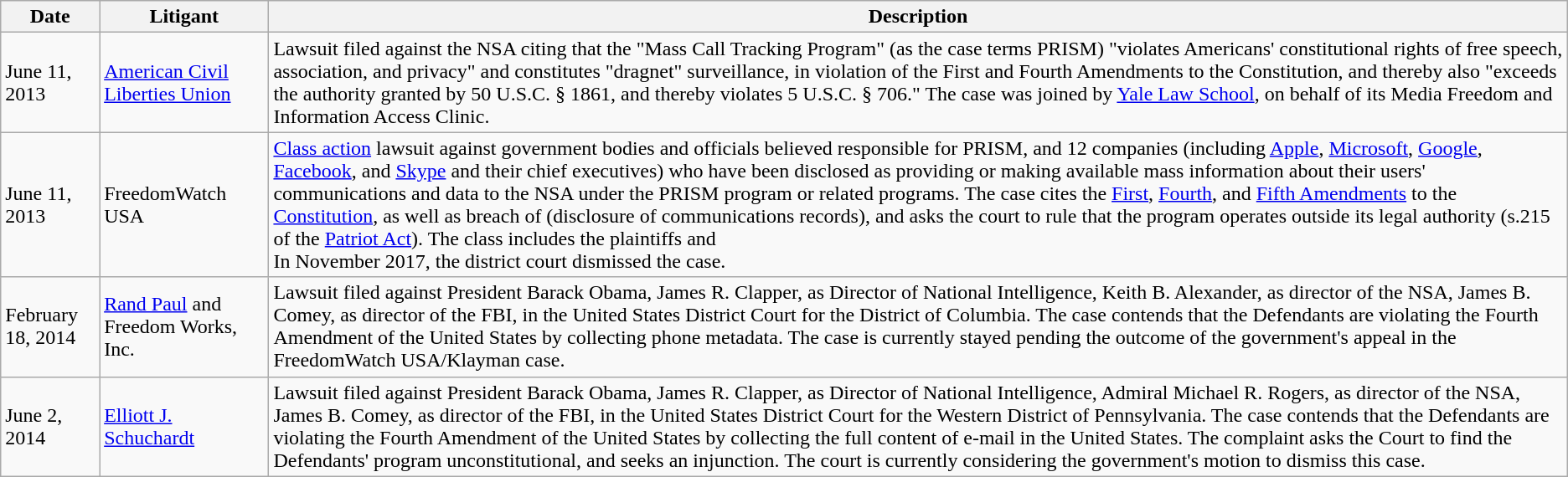<table class="wikitable">
<tr>
<th>Date</th>
<th>Litigant</th>
<th>Description</th>
</tr>
<tr>
<td>June 11, 2013</td>
<td><a href='#'>American Civil Liberties Union</a></td>
<td>Lawsuit filed against the NSA citing that the "Mass Call Tracking Program" (as the case terms PRISM) "violates Americans' constitutional rights of free speech, association, and privacy" and constitutes "dragnet" surveillance, in violation of the First and Fourth Amendments to the Constitution, and thereby also "exceeds the authority granted by 50 U.S.C. § 1861, and thereby violates 5 U.S.C. § 706." The case was joined by <a href='#'>Yale Law School</a>, on behalf of its Media Freedom and Information Access Clinic.</td>
</tr>
<tr>
<td>June 11, 2013</td>
<td>FreedomWatch USA</td>
<td><a href='#'>Class action</a> lawsuit against government bodies and officials believed responsible for PRISM, and 12 companies (including <a href='#'>Apple</a>, <a href='#'>Microsoft</a>, <a href='#'>Google</a>, <a href='#'>Facebook</a>, and <a href='#'>Skype</a> and their chief executives) who have been disclosed as providing or making available mass information about their users' communications and data to the NSA under the PRISM program or related programs. The case cites the <a href='#'>First</a>, <a href='#'>Fourth</a>, and <a href='#'>Fifth Amendments</a> to the <a href='#'>Constitution</a>, as well as breach of  (disclosure of communications records), and asks the court to rule that the program operates outside its legal authority (s.215 of the <a href='#'>Patriot Act</a>). The class includes the plaintiffs and<br>In November 2017, the district court dismissed the case.</td>
</tr>
<tr>
<td>February 18, 2014</td>
<td><a href='#'>Rand Paul</a> and Freedom Works, Inc.</td>
<td>Lawsuit filed against President Barack Obama, James R. Clapper, as Director of National Intelligence, Keith B. Alexander, as director of the NSA, James B. Comey, as director of the FBI, in the United States District Court for the District of Columbia. The case contends that the Defendants are violating the Fourth Amendment of the United States by collecting phone metadata. The case is currently stayed pending the outcome of the government's appeal in the FreedomWatch USA/Klayman case.</td>
</tr>
<tr>
<td>June 2, 2014</td>
<td><a href='#'>Elliott J. Schuchardt</a></td>
<td>Lawsuit filed against President Barack Obama, James R. Clapper, as Director of National Intelligence, Admiral Michael R. Rogers, as director of the NSA, James B. Comey, as director of the FBI, in the United States District Court for the Western District of Pennsylvania. The case contends that the Defendants are violating the Fourth Amendment of the United States by collecting the full content of e-mail in the United States. The complaint asks the Court to find the Defendants' program unconstitutional, and seeks an injunction. The court is currently considering the government's motion to dismiss this case.</td>
</tr>
</table>
